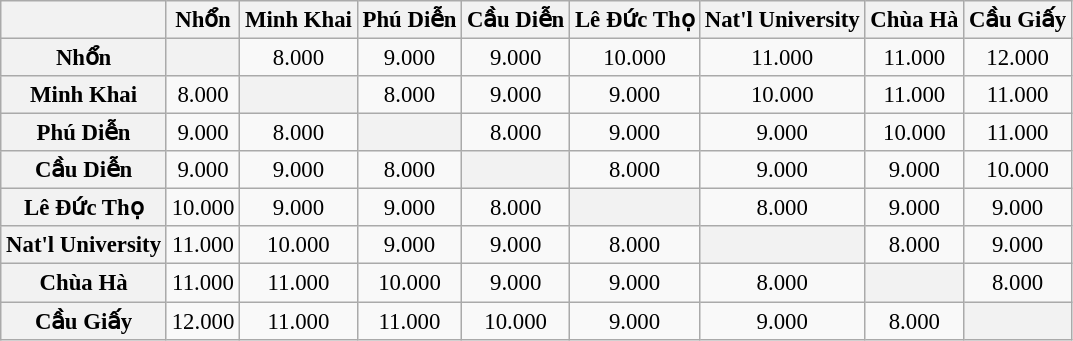<table class="wikitable" style="font-size: 95%; text-align: center;">
<tr>
<th></th>
<th>Nhổn</th>
<th>Minh Khai</th>
<th>Phú Diễn</th>
<th>Cầu Diễn</th>
<th>Lê Đức Thọ</th>
<th>Nat'l University</th>
<th>Chùa Hà</th>
<th>Cầu Giấy</th>
</tr>
<tr>
<th>Nhổn</th>
<th></th>
<td>8.000</td>
<td>9.000</td>
<td>9.000</td>
<td>10.000</td>
<td>11.000</td>
<td>11.000</td>
<td>12.000</td>
</tr>
<tr>
<th>Minh Khai</th>
<td>8.000</td>
<th></th>
<td>8.000</td>
<td>9.000</td>
<td>9.000</td>
<td>10.000</td>
<td>11.000</td>
<td>11.000</td>
</tr>
<tr>
<th>Phú Diễn</th>
<td>9.000</td>
<td>8.000</td>
<th></th>
<td>8.000</td>
<td>9.000</td>
<td>9.000</td>
<td>10.000</td>
<td>11.000</td>
</tr>
<tr>
<th>Cầu Diễn</th>
<td>9.000</td>
<td>9.000</td>
<td>8.000</td>
<th></th>
<td>8.000</td>
<td>9.000</td>
<td>9.000</td>
<td>10.000</td>
</tr>
<tr>
<th>Lê Đức Thọ</th>
<td>10.000</td>
<td>9.000</td>
<td>9.000</td>
<td>8.000</td>
<th></th>
<td>8.000</td>
<td>9.000</td>
<td>9.000</td>
</tr>
<tr>
<th>Nat'l University</th>
<td>11.000</td>
<td>10.000</td>
<td>9.000</td>
<td>9.000</td>
<td>8.000</td>
<th></th>
<td>8.000</td>
<td>9.000</td>
</tr>
<tr>
<th>Chùa Hà</th>
<td>11.000</td>
<td>11.000</td>
<td>10.000</td>
<td>9.000</td>
<td>9.000</td>
<td>8.000</td>
<th></th>
<td>8.000</td>
</tr>
<tr>
<th>Cầu Giấy</th>
<td>12.000</td>
<td>11.000</td>
<td>11.000</td>
<td>10.000</td>
<td>9.000</td>
<td>9.000</td>
<td>8.000</td>
<th></th>
</tr>
</table>
